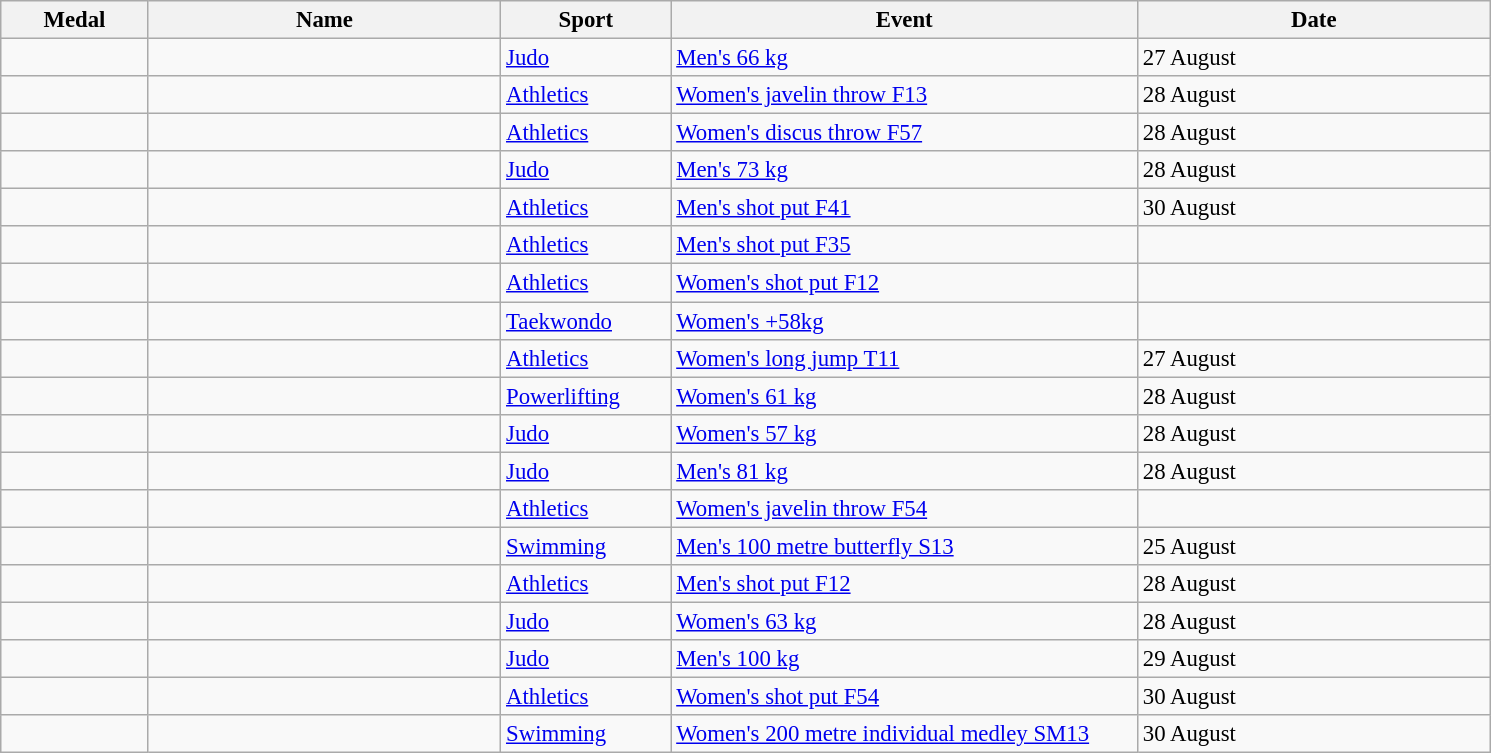<table class="wikitable sortable" style="font-size:95%">
<tr>
<th style="width:6em">Medal</th>
<th style="width:15em">Name</th>
<th style="width:7em">Sport</th>
<th style="width:20em">Event</th>
<th style="width:15em">Date</th>
</tr>
<tr>
<td></td>
<td></td>
<td><a href='#'>Judo</a></td>
<td><a href='#'>Men's 66 kg</a></td>
<td>27 August</td>
</tr>
<tr>
<td></td>
<td></td>
<td><a href='#'>Athletics</a></td>
<td><a href='#'>Women's javelin throw F13</a></td>
<td>28 August</td>
</tr>
<tr>
<td></td>
<td></td>
<td><a href='#'>Athletics</a></td>
<td><a href='#'>Women's discus throw F57</a></td>
<td>28 August</td>
</tr>
<tr>
<td></td>
<td></td>
<td><a href='#'>Judo</a></td>
<td><a href='#'>Men's 73 kg</a></td>
<td>28 August</td>
</tr>
<tr>
<td></td>
<td></td>
<td><a href='#'>Athletics</a></td>
<td><a href='#'>Men's shot put F41</a></td>
<td>30 August</td>
</tr>
<tr>
<td></td>
<td></td>
<td><a href='#'>Athletics</a></td>
<td><a href='#'>Men's shot put F35</a></td>
<td></td>
</tr>
<tr>
<td></td>
<td></td>
<td><a href='#'>Athletics</a></td>
<td><a href='#'>Women's shot put F12</a></td>
<td></td>
</tr>
<tr>
<td></td>
<td></td>
<td><a href='#'>Taekwondo</a></td>
<td><a href='#'>Women's +58kg</a></td>
<td></td>
</tr>
<tr>
<td></td>
<td></td>
<td><a href='#'>Athletics</a></td>
<td><a href='#'>Women's long jump T11</a></td>
<td>27 August</td>
</tr>
<tr>
<td></td>
<td></td>
<td><a href='#'>Powerlifting</a></td>
<td><a href='#'>Women's 61 kg</a></td>
<td>28 August</td>
</tr>
<tr>
<td></td>
<td></td>
<td><a href='#'>Judo</a></td>
<td><a href='#'>Women's 57 kg</a></td>
<td>28 August</td>
</tr>
<tr>
<td></td>
<td></td>
<td><a href='#'>Judo</a></td>
<td><a href='#'>Men's 81 kg</a></td>
<td>28 August</td>
</tr>
<tr>
<td></td>
<td></td>
<td><a href='#'>Athletics</a></td>
<td><a href='#'>Women's javelin throw F54</a></td>
<td></td>
</tr>
<tr>
<td></td>
<td></td>
<td><a href='#'>Swimming</a></td>
<td><a href='#'>Men's 100 metre butterfly S13</a></td>
<td>25 August</td>
</tr>
<tr>
<td></td>
<td></td>
<td><a href='#'>Athletics</a></td>
<td><a href='#'>Men's shot put F12</a></td>
<td>28 August</td>
</tr>
<tr>
<td></td>
<td></td>
<td><a href='#'>Judo</a></td>
<td><a href='#'>Women's 63 kg</a></td>
<td>28 August</td>
</tr>
<tr>
<td></td>
<td></td>
<td><a href='#'>Judo</a></td>
<td><a href='#'>Men's 100 kg</a></td>
<td>29 August</td>
</tr>
<tr>
<td></td>
<td></td>
<td><a href='#'>Athletics</a></td>
<td><a href='#'>Women's shot put F54</a></td>
<td>30 August</td>
</tr>
<tr>
<td></td>
<td></td>
<td><a href='#'>Swimming</a></td>
<td><a href='#'>Women's 200 metre individual medley SM13</a></td>
<td>30 August</td>
</tr>
</table>
